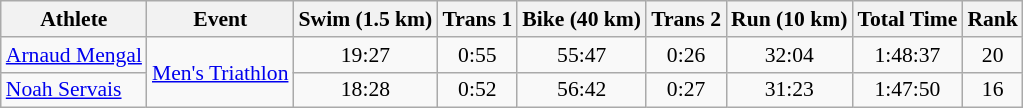<table class="wikitable" style="font-size:90%">
<tr>
<th>Athlete</th>
<th>Event</th>
<th>Swim (1.5 km)</th>
<th>Trans 1</th>
<th>Bike (40 km)</th>
<th>Trans 2</th>
<th>Run (10 km)</th>
<th>Total Time</th>
<th>Rank</th>
</tr>
<tr align=center>
<td align=left><a href='#'>Arnaud Mengal</a></td>
<td align=left rowspan=2><a href='#'>Men's Triathlon</a></td>
<td>19:27</td>
<td>0:55</td>
<td>55:47</td>
<td>0:26</td>
<td>32:04</td>
<td>1:48:37</td>
<td>20</td>
</tr>
<tr align=center>
<td align=left><a href='#'>Noah Servais</a></td>
<td>18:28</td>
<td>0:52</td>
<td>56:42</td>
<td>0:27</td>
<td>31:23</td>
<td>1:47:50</td>
<td>16</td>
</tr>
</table>
